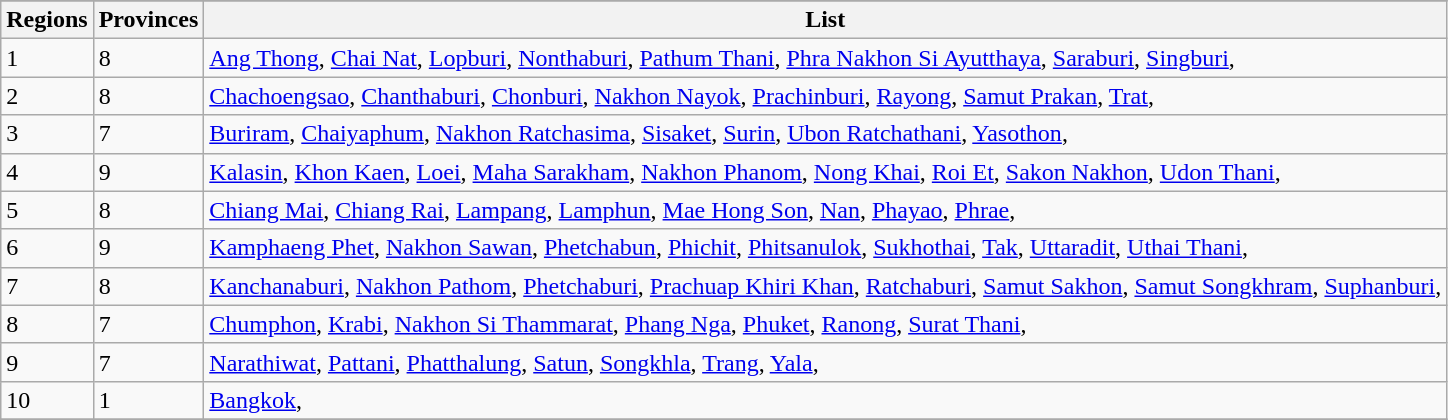<table class="wikitable">
<tr>
</tr>
<tr>
<th>Regions</th>
<th>Provinces</th>
<th>List</th>
</tr>
<tr>
<td>1</td>
<td>8</td>
<td><a href='#'>Ang Thong</a>,    <a href='#'>Chai Nat</a>,    <a href='#'>Lopburi</a>,    <a href='#'>Nonthaburi</a>,    <a href='#'>Pathum Thani</a>,    <a href='#'>Phra Nakhon Si Ayutthaya</a>,    <a href='#'>Saraburi</a>,    <a href='#'>Singburi</a>,</td>
</tr>
<tr>
<td>2</td>
<td>8</td>
<td><a href='#'>Chachoengsao</a>,    <a href='#'>Chanthaburi</a>,    <a href='#'>Chonburi</a>,    <a href='#'>Nakhon Nayok</a>,    <a href='#'>Prachinburi</a>,    <a href='#'>Rayong</a>,    <a href='#'>Samut Prakan</a>,    <a href='#'>Trat</a>,</td>
</tr>
<tr>
<td>3</td>
<td>7</td>
<td><a href='#'>Buriram</a>,    <a href='#'>Chaiyaphum</a>,    <a href='#'>Nakhon Ratchasima</a>,    <a href='#'>Sisaket</a>,    <a href='#'>Surin</a>,    <a href='#'>Ubon Ratchathani</a>,    <a href='#'>Yasothon</a>,</td>
</tr>
<tr>
<td>4</td>
<td>9</td>
<td><a href='#'>Kalasin</a>,    <a href='#'>Khon Kaen</a>,    <a href='#'>Loei</a>,    <a href='#'>Maha Sarakham</a>,    <a href='#'>Nakhon Phanom</a>,    <a href='#'>Nong Khai</a>,    <a href='#'>Roi Et</a>,    <a href='#'>Sakon Nakhon</a>,    <a href='#'>Udon Thani</a>,</td>
</tr>
<tr>
<td>5</td>
<td>8</td>
<td><a href='#'>Chiang Mai</a>,    <a href='#'>Chiang Rai</a>,    <a href='#'>Lampang</a>,    <a href='#'>Lamphun</a>,    <a href='#'>Mae Hong Son</a>,    <a href='#'>Nan</a>,    <a href='#'>Phayao</a>,    <a href='#'>Phrae</a>,</td>
</tr>
<tr>
<td>6</td>
<td>9</td>
<td><a href='#'>Kamphaeng Phet</a>,    <a href='#'>Nakhon Sawan</a>,    <a href='#'>Phetchabun</a>,    <a href='#'>Phichit</a>,    <a href='#'>Phitsanulok</a>,    <a href='#'>Sukhothai</a>,    <a href='#'>Tak</a>,    <a href='#'>Uttaradit</a>,    <a href='#'>Uthai Thani</a>,</td>
</tr>
<tr>
<td>7</td>
<td>8</td>
<td><a href='#'>Kanchanaburi</a>,    <a href='#'>Nakhon Pathom</a>,    <a href='#'>Phetchaburi</a>,    <a href='#'>Prachuap Khiri Khan</a>,    <a href='#'>Ratchaburi</a>,    <a href='#'>Samut Sakhon</a>,    <a href='#'>Samut Songkhram</a>,    <a href='#'>Suphanburi</a>,</td>
</tr>
<tr>
<td>8</td>
<td>7</td>
<td><a href='#'>Chumphon</a>,    <a href='#'>Krabi</a>,    <a href='#'>Nakhon Si Thammarat</a>,    <a href='#'>Phang Nga</a>,    <a href='#'>Phuket</a>,    <a href='#'>Ranong</a>,    <a href='#'>Surat Thani</a>,</td>
</tr>
<tr>
<td>9</td>
<td>7</td>
<td><a href='#'>Narathiwat</a>,    <a href='#'>Pattani</a>,    <a href='#'>Phatthalung</a>,    <a href='#'>Satun</a>,    <a href='#'>Songkhla</a>,    <a href='#'>Trang</a>,    <a href='#'>Yala</a>,</td>
</tr>
<tr>
<td>10</td>
<td>1</td>
<td><a href='#'>Bangkok</a>,</td>
</tr>
<tr>
</tr>
</table>
